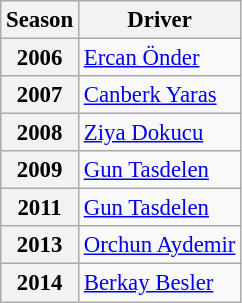<table class="wikitable" style="font-size: 95%;">
<tr>
<th>Season</th>
<th>Driver</th>
</tr>
<tr>
<th>2006</th>
<td> <a href='#'>Ercan Önder</a></td>
</tr>
<tr>
<th>2007</th>
<td> <a href='#'>Canberk Yaras</a></td>
</tr>
<tr>
<th>2008</th>
<td> <a href='#'>Ziya Dokucu</a></td>
</tr>
<tr>
<th>2009</th>
<td> <a href='#'>Gun Tasdelen</a></td>
</tr>
<tr>
<th>2011</th>
<td> <a href='#'>Gun Tasdelen</a></td>
</tr>
<tr>
<th>2013</th>
<td> <a href='#'>Orchun Aydemir</a></td>
</tr>
<tr>
<th>2014</th>
<td> <a href='#'>Berkay Besler</a></td>
</tr>
</table>
